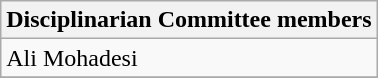<table class="wikitable">
<tr>
<th>Disciplinarian Committee members</th>
</tr>
<tr>
<td> Ali Mohadesi</td>
</tr>
<tr>
</tr>
</table>
